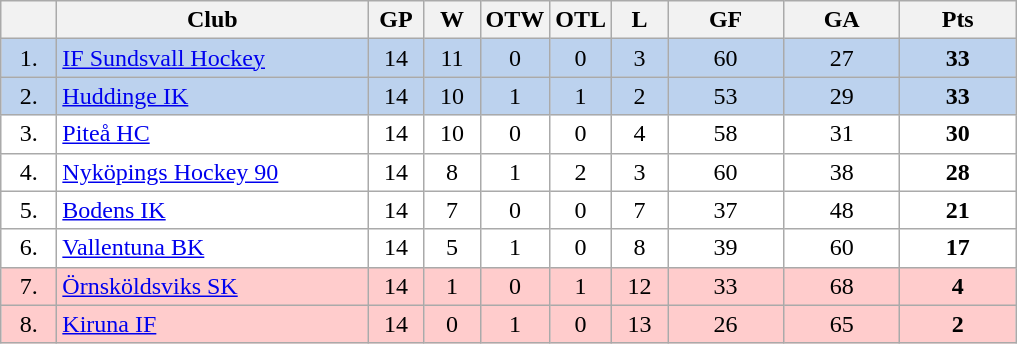<table class="wikitable">
<tr>
<th width="30"></th>
<th width="200">Club</th>
<th width="30">GP</th>
<th width="30">W</th>
<th width="30">OTW</th>
<th width="30">OTL</th>
<th width="30">L</th>
<th width="70">GF</th>
<th width="70">GA</th>
<th width="70">Pts</th>
</tr>
<tr bgcolor="#BCD2EE" align="center">
<td>1.</td>
<td align="left"><a href='#'>IF Sundsvall Hockey</a></td>
<td>14</td>
<td>11</td>
<td>0</td>
<td>0</td>
<td>3</td>
<td>60</td>
<td>27</td>
<td><strong>33</strong></td>
</tr>
<tr bgcolor="#BCD2EE" align="center">
<td>2.</td>
<td align="left"><a href='#'>Huddinge IK</a></td>
<td>14</td>
<td>10</td>
<td>1</td>
<td>1</td>
<td>2</td>
<td>53</td>
<td>29</td>
<td><strong>33</strong></td>
</tr>
<tr bgcolor="#FFFFFF" align="center">
<td>3.</td>
<td align="left"><a href='#'>Piteå HC</a></td>
<td>14</td>
<td>10</td>
<td>0</td>
<td>0</td>
<td>4</td>
<td>58</td>
<td>31</td>
<td><strong>30</strong></td>
</tr>
<tr bgcolor="#FFFFFF" align="center">
<td>4.</td>
<td align="left"><a href='#'>Nyköpings Hockey 90</a></td>
<td>14</td>
<td>8</td>
<td>1</td>
<td>2</td>
<td>3</td>
<td>60</td>
<td>38</td>
<td><strong>28</strong></td>
</tr>
<tr bgcolor="#FFFFFF" align="center">
<td>5.</td>
<td align="left"><a href='#'>Bodens IK</a></td>
<td>14</td>
<td>7</td>
<td>0</td>
<td>0</td>
<td>7</td>
<td>37</td>
<td>48</td>
<td><strong>21</strong></td>
</tr>
<tr bgcolor="#FFFFFF" align="center">
<td>6.</td>
<td align="left"><a href='#'>Vallentuna BK</a></td>
<td>14</td>
<td>5</td>
<td>1</td>
<td>0</td>
<td>8</td>
<td>39</td>
<td>60</td>
<td><strong>17</strong></td>
</tr>
<tr bgcolor="#FFCCCC" align="center">
<td>7.</td>
<td align="left"><a href='#'>Örnsköldsviks SK</a></td>
<td>14</td>
<td>1</td>
<td>0</td>
<td>1</td>
<td>12</td>
<td>33</td>
<td>68</td>
<td><strong>4</strong></td>
</tr>
<tr bgcolor="#FFCCCC" align="center">
<td>8.</td>
<td align="left"><a href='#'>Kiruna IF</a></td>
<td>14</td>
<td>0</td>
<td>1</td>
<td>0</td>
<td>13</td>
<td>26</td>
<td>65</td>
<td><strong>2</strong></td>
</tr>
</table>
